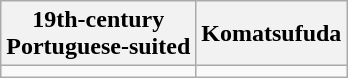<table class="wikitable">
<tr>
<th>19th-century<br>Portuguese-suited</th>
<th>Komatsufuda</th>
</tr>
<tr>
<td></td>
<td></td>
</tr>
</table>
